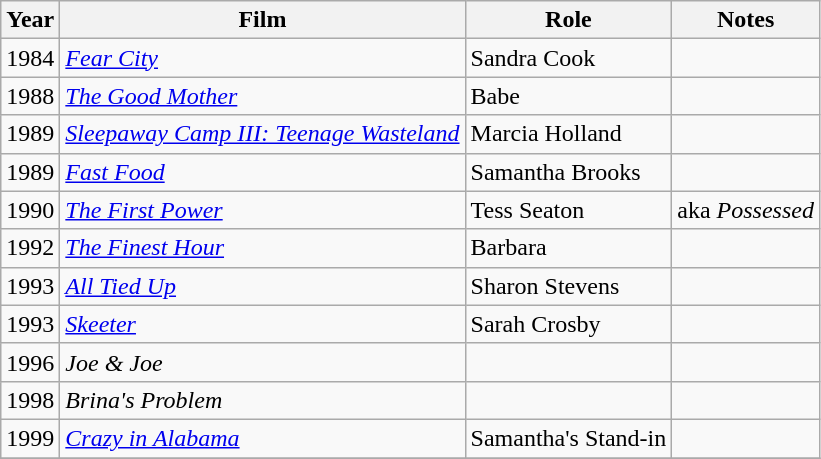<table class="wikitable">
<tr>
<th>Year</th>
<th>Film</th>
<th>Role</th>
<th>Notes</th>
</tr>
<tr>
<td>1984</td>
<td><em><a href='#'>Fear City</a></em></td>
<td>Sandra Cook</td>
<td></td>
</tr>
<tr>
<td>1988</td>
<td><em><a href='#'>The Good Mother</a></em></td>
<td>Babe</td>
<td></td>
</tr>
<tr>
<td>1989</td>
<td><em><a href='#'>Sleepaway Camp III: Teenage Wasteland</a></em></td>
<td>Marcia Holland</td>
<td></td>
</tr>
<tr>
<td>1989</td>
<td><em><a href='#'>Fast Food</a></em></td>
<td>Samantha Brooks</td>
<td></td>
</tr>
<tr>
<td>1990</td>
<td><em><a href='#'>The First Power</a></em></td>
<td>Tess Seaton</td>
<td>aka <em>Possessed</em></td>
</tr>
<tr>
<td>1992</td>
<td><em><a href='#'>The Finest Hour</a></em></td>
<td>Barbara</td>
<td></td>
</tr>
<tr>
<td>1993</td>
<td><em><a href='#'>All Tied Up</a></em></td>
<td>Sharon Stevens</td>
<td></td>
</tr>
<tr>
<td>1993</td>
<td><em><a href='#'>Skeeter</a></em></td>
<td>Sarah Crosby</td>
<td></td>
</tr>
<tr>
<td>1996</td>
<td><em>Joe & Joe</em></td>
<td></td>
<td></td>
</tr>
<tr>
<td>1998</td>
<td><em>Brina's Problem</em></td>
<td></td>
<td></td>
</tr>
<tr>
<td>1999</td>
<td><em><a href='#'>Crazy in Alabama</a></em></td>
<td>Samantha's Stand-in</td>
<td></td>
</tr>
<tr>
</tr>
</table>
